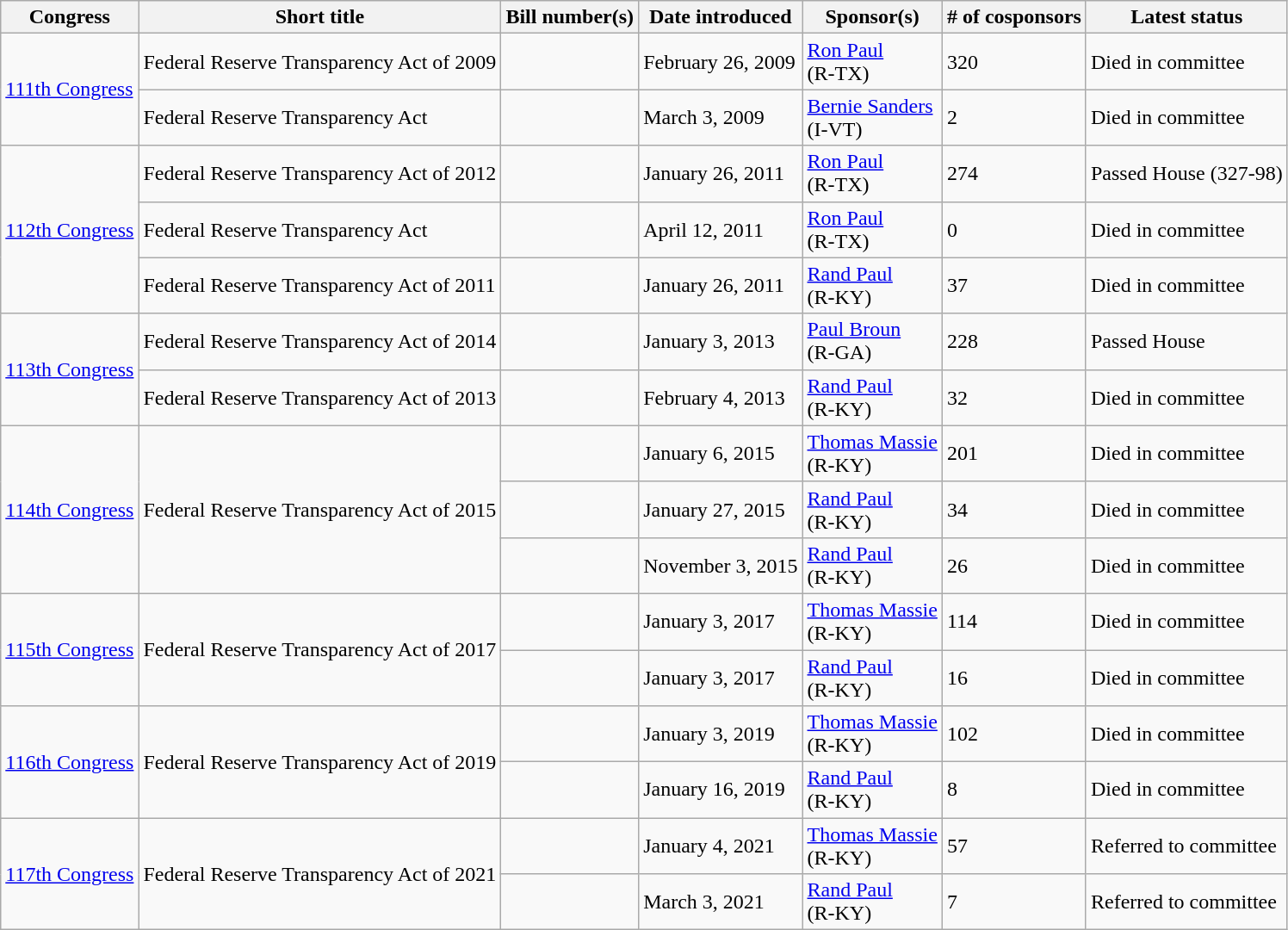<table class="wikitable">
<tr>
<th>Congress</th>
<th>Short title</th>
<th>Bill number(s)</th>
<th>Date introduced</th>
<th>Sponsor(s)</th>
<th># of cosponsors</th>
<th>Latest status</th>
</tr>
<tr>
<td rowspan=2><a href='#'>111th Congress</a></td>
<td>Federal Reserve Transparency Act of 2009</td>
<td></td>
<td>February 26, 2009</td>
<td><a href='#'>Ron Paul</a><br>(R-TX)</td>
<td>320</td>
<td>Died in committee</td>
</tr>
<tr>
<td>Federal Reserve Transparency Act</td>
<td></td>
<td>March 3, 2009</td>
<td><a href='#'>Bernie Sanders</a><br>(I-VT)</td>
<td>2</td>
<td>Died in committee</td>
</tr>
<tr>
<td rowspan=3><a href='#'>112th Congress</a></td>
<td>Federal Reserve Transparency Act of 2012</td>
<td></td>
<td>January 26, 2011</td>
<td><a href='#'>Ron Paul</a><br>(R-TX)</td>
<td>274</td>
<td>Passed House (327-98)</td>
</tr>
<tr>
<td>Federal Reserve Transparency Act</td>
<td></td>
<td>April 12, 2011</td>
<td><a href='#'>Ron Paul</a><br>(R-TX)</td>
<td>0</td>
<td>Died in committee</td>
</tr>
<tr>
<td>Federal Reserve Transparency Act of 2011</td>
<td></td>
<td>January 26, 2011</td>
<td><a href='#'>Rand Paul</a><br>(R-KY)</td>
<td>37</td>
<td>Died in committee</td>
</tr>
<tr>
<td rowspan=2><a href='#'>113th Congress</a></td>
<td>Federal Reserve Transparency Act of 2014</td>
<td></td>
<td>January 3, 2013</td>
<td><a href='#'>Paul Broun</a><br>(R-GA)</td>
<td>228</td>
<td>Passed House</td>
</tr>
<tr>
<td>Federal Reserve Transparency Act of 2013</td>
<td></td>
<td>February 4, 2013</td>
<td><a href='#'>Rand Paul</a><br>(R-KY)</td>
<td>32</td>
<td>Died in committee</td>
</tr>
<tr>
<td rowspan=3><a href='#'>114th Congress</a></td>
<td rowspan=3>Federal Reserve Transparency Act of 2015</td>
<td></td>
<td>January 6, 2015</td>
<td><a href='#'>Thomas Massie</a><br>(R-KY)</td>
<td>201</td>
<td>Died in committee</td>
</tr>
<tr>
<td></td>
<td>January 27, 2015</td>
<td><a href='#'>Rand Paul</a><br>(R-KY)</td>
<td>34</td>
<td>Died in committee</td>
</tr>
<tr>
<td></td>
<td>November 3, 2015</td>
<td><a href='#'>Rand Paul</a><br>(R-KY)</td>
<td>26</td>
<td>Died in committee</td>
</tr>
<tr>
<td rowspan=2><a href='#'>115th Congress</a></td>
<td rowspan=2>Federal Reserve Transparency Act of 2017</td>
<td></td>
<td>January 3, 2017</td>
<td><a href='#'>Thomas Massie</a><br>(R-KY)</td>
<td>114</td>
<td>Died in committee</td>
</tr>
<tr>
<td></td>
<td>January 3, 2017</td>
<td><a href='#'>Rand Paul</a><br>(R-KY)</td>
<td>16</td>
<td>Died in committee</td>
</tr>
<tr>
<td rowspan=2><a href='#'>116th Congress</a></td>
<td rowspan=2>Federal Reserve Transparency Act of 2019</td>
<td></td>
<td>January 3, 2019</td>
<td><a href='#'>Thomas Massie</a><br>(R-KY)</td>
<td>102</td>
<td>Died in committee</td>
</tr>
<tr>
<td></td>
<td>January 16, 2019</td>
<td><a href='#'>Rand Paul</a><br>(R-KY)</td>
<td>8</td>
<td>Died in committee</td>
</tr>
<tr>
<td rowspan=2><a href='#'>117th Congress</a></td>
<td rowspan=2>Federal Reserve Transparency Act of 2021</td>
<td></td>
<td>January 4, 2021</td>
<td><a href='#'>Thomas Massie</a><br>(R-KY)</td>
<td>57</td>
<td>Referred to committee</td>
</tr>
<tr>
<td></td>
<td>March 3, 2021</td>
<td><a href='#'>Rand Paul</a><br>(R-KY)</td>
<td>7</td>
<td>Referred to committee</td>
</tr>
</table>
